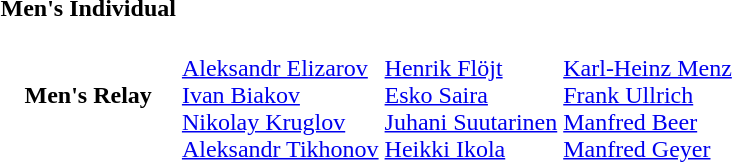<table>
<tr>
<th scope="row">Men's Individual<br></th>
<td></td>
<td></td>
<td></td>
</tr>
<tr>
<th scope="row">Men's Relay<br></th>
<td><br><a href='#'>Aleksandr Elizarov</a><br><a href='#'>Ivan Biakov</a><br><a href='#'>Nikolay Kruglov</a><br><a href='#'>Aleksandr Tikhonov</a></td>
<td><br><a href='#'>Henrik Flöjt</a><br><a href='#'>Esko Saira</a><br><a href='#'>Juhani Suutarinen</a><br><a href='#'>Heikki Ikola</a></td>
<td><br><a href='#'>Karl-Heinz Menz</a><br><a href='#'>Frank Ullrich</a><br><a href='#'>Manfred Beer</a><br><a href='#'>Manfred Geyer</a></td>
</tr>
</table>
